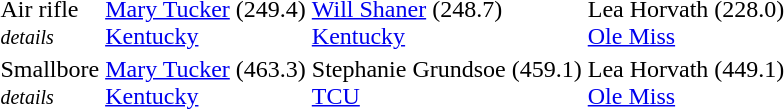<table>
<tr>
<td>Air rifle<br><small><em>details</em></small></td>
<td><a href='#'>Mary Tucker</a> (249.4)<br><a href='#'>Kentucky</a></td>
<td><a href='#'>Will Shaner</a> (248.7)<br><a href='#'>Kentucky</a></td>
<td>Lea Horvath (228.0)<br><a href='#'>Ole Miss</a></td>
</tr>
<tr>
<td>Smallbore<br><small><em>details</em></small></td>
<td><a href='#'>Mary Tucker</a> (463.3)<br><a href='#'>Kentucky</a></td>
<td>Stephanie Grundsoe (459.1)<br><a href='#'>TCU</a></td>
<td>Lea Horvath (449.1)<br><a href='#'>Ole Miss</a></td>
</tr>
</table>
